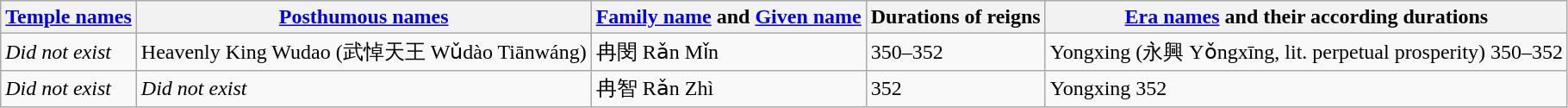<table class="wikitable">
<tr>
<th><a href='#'>Temple names</a></th>
<th><a href='#'>Posthumous names</a></th>
<th><a href='#'>Family name</a> and <a href='#'>Given name</a></th>
<th>Durations of reigns</th>
<th><a href='#'>Era names</a> and their according durations</th>
</tr>
<tr>
<td><em>Did not exist</em></td>
<td>Heavenly King Wudao (武悼天王 Wǔdào Tiānwáng)</td>
<td Ran Min>冉閔 Rǎn Mǐn</td>
<td>350–352</td>
<td>Yongxing (永興 Yǒngxīng, lit. perpetual prosperity) 350–352</td>
</tr>
<tr>
<td><em>Did not exist</em></td>
<td><em>Did not exist</em></td>
<td>冉智 Rǎn Zhì</td>
<td>352</td>
<td>Yongxing 352</td>
</tr>
</table>
